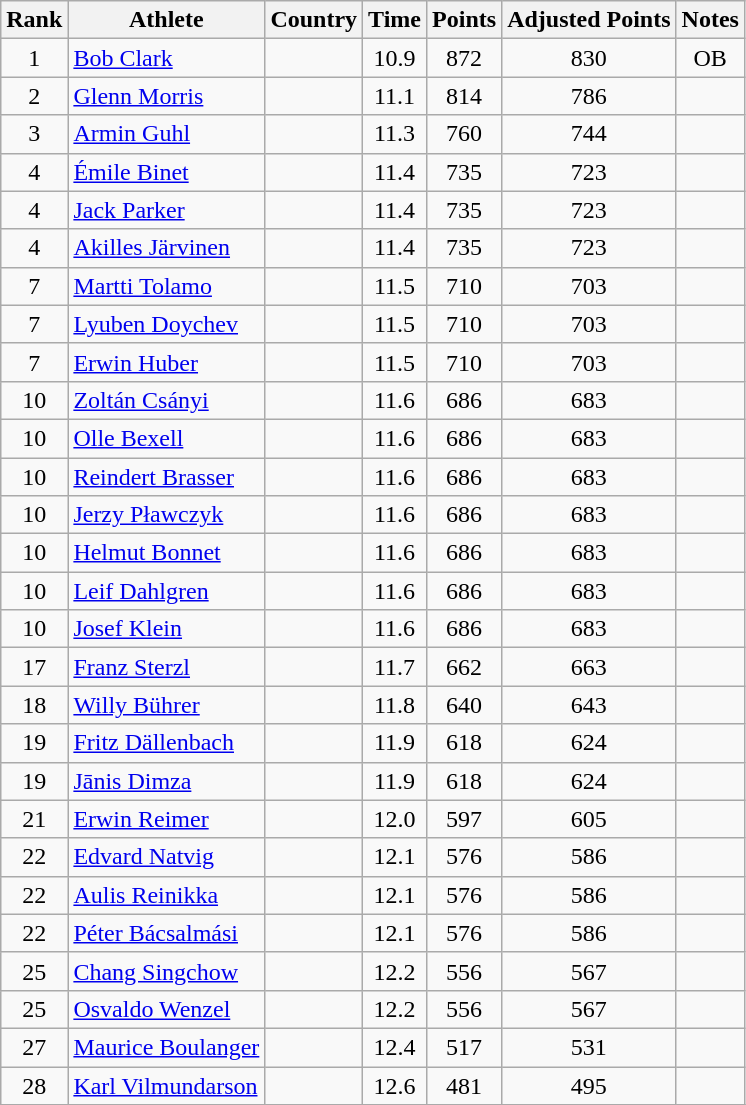<table class=wikitable style="text-align:center">
<tr>
<th>Rank</th>
<th>Athlete</th>
<th>Country</th>
<th>Time</th>
<th>Points</th>
<th>Adjusted Points</th>
<th>Notes</th>
</tr>
<tr>
<td>1</td>
<td align=left><a href='#'>Bob Clark</a></td>
<td align=left></td>
<td>10.9</td>
<td>872</td>
<td>830</td>
<td>OB</td>
</tr>
<tr>
<td>2</td>
<td align=left><a href='#'>Glenn Morris</a></td>
<td align=left></td>
<td>11.1</td>
<td>814</td>
<td>786</td>
<td></td>
</tr>
<tr>
<td>3</td>
<td align=left><a href='#'>Armin Guhl</a></td>
<td align=left></td>
<td>11.3</td>
<td>760</td>
<td>744</td>
<td></td>
</tr>
<tr>
<td>4</td>
<td align=left><a href='#'>Émile Binet</a></td>
<td align=left></td>
<td>11.4</td>
<td>735</td>
<td>723</td>
<td></td>
</tr>
<tr>
<td>4</td>
<td align=left><a href='#'>Jack Parker</a></td>
<td align=left></td>
<td>11.4</td>
<td>735</td>
<td>723</td>
<td></td>
</tr>
<tr>
<td>4</td>
<td align=left><a href='#'>Akilles Järvinen</a></td>
<td align=left></td>
<td>11.4</td>
<td>735</td>
<td>723</td>
<td></td>
</tr>
<tr>
<td>7</td>
<td align=left><a href='#'>Martti Tolamo</a></td>
<td align=left></td>
<td>11.5</td>
<td>710</td>
<td>703</td>
<td></td>
</tr>
<tr>
<td>7</td>
<td align=left><a href='#'>Lyuben Doychev</a></td>
<td align=left></td>
<td>11.5</td>
<td>710</td>
<td>703</td>
<td></td>
</tr>
<tr>
<td>7</td>
<td align=left><a href='#'>Erwin Huber</a></td>
<td align=left></td>
<td>11.5</td>
<td>710</td>
<td>703</td>
<td></td>
</tr>
<tr>
<td>10</td>
<td align=left><a href='#'>Zoltán Csányi</a></td>
<td align=left></td>
<td>11.6</td>
<td>686</td>
<td>683</td>
<td></td>
</tr>
<tr>
<td>10</td>
<td align=left><a href='#'>Olle Bexell</a></td>
<td align=left></td>
<td>11.6</td>
<td>686</td>
<td>683</td>
<td></td>
</tr>
<tr>
<td>10</td>
<td align=left><a href='#'>Reindert Brasser</a></td>
<td align=left></td>
<td>11.6</td>
<td>686</td>
<td>683</td>
<td></td>
</tr>
<tr>
<td>10</td>
<td align=left><a href='#'>Jerzy Pławczyk</a></td>
<td align=left></td>
<td>11.6</td>
<td>686</td>
<td>683</td>
<td></td>
</tr>
<tr>
<td>10</td>
<td align=left><a href='#'>Helmut Bonnet</a></td>
<td align=left></td>
<td>11.6</td>
<td>686</td>
<td>683</td>
<td></td>
</tr>
<tr>
<td>10</td>
<td align=left><a href='#'>Leif Dahlgren</a></td>
<td align=left></td>
<td>11.6</td>
<td>686</td>
<td>683</td>
<td></td>
</tr>
<tr>
<td>10</td>
<td align=left><a href='#'>Josef Klein</a></td>
<td align=left></td>
<td>11.6</td>
<td>686</td>
<td>683</td>
<td></td>
</tr>
<tr>
<td>17</td>
<td align=left><a href='#'>Franz Sterzl</a></td>
<td align=left></td>
<td>11.7</td>
<td>662</td>
<td>663</td>
<td></td>
</tr>
<tr>
<td>18</td>
<td align=left><a href='#'>Willy Bührer</a></td>
<td align=left></td>
<td>11.8</td>
<td>640</td>
<td>643</td>
<td></td>
</tr>
<tr>
<td>19</td>
<td align=left><a href='#'>Fritz Dällenbach</a></td>
<td align=left></td>
<td>11.9</td>
<td>618</td>
<td>624</td>
<td></td>
</tr>
<tr>
<td>19</td>
<td align=left><a href='#'>Jānis Dimza</a></td>
<td align=left></td>
<td>11.9</td>
<td>618</td>
<td>624</td>
<td></td>
</tr>
<tr>
<td>21</td>
<td align=left><a href='#'>Erwin Reimer</a></td>
<td align=left></td>
<td>12.0</td>
<td>597</td>
<td>605</td>
<td></td>
</tr>
<tr>
<td>22</td>
<td align=left><a href='#'>Edvard Natvig</a></td>
<td align=left></td>
<td>12.1</td>
<td>576</td>
<td>586</td>
<td></td>
</tr>
<tr>
<td>22</td>
<td align=left><a href='#'>Aulis Reinikka</a></td>
<td align=left></td>
<td>12.1</td>
<td>576</td>
<td>586</td>
<td></td>
</tr>
<tr>
<td>22</td>
<td align=left><a href='#'>Péter Bácsalmási</a></td>
<td align=left></td>
<td>12.1</td>
<td>576</td>
<td>586</td>
<td></td>
</tr>
<tr>
<td>25</td>
<td align=left><a href='#'>Chang Singchow</a></td>
<td align=left></td>
<td>12.2</td>
<td>556</td>
<td>567</td>
<td></td>
</tr>
<tr>
<td>25</td>
<td align=left><a href='#'>Osvaldo Wenzel</a></td>
<td align=left></td>
<td>12.2</td>
<td>556</td>
<td>567</td>
<td></td>
</tr>
<tr>
<td>27</td>
<td align=left><a href='#'>Maurice Boulanger</a></td>
<td align=left></td>
<td>12.4</td>
<td>517</td>
<td>531</td>
<td></td>
</tr>
<tr>
<td>28</td>
<td align=left><a href='#'>Karl Vilmundarson</a></td>
<td align=left></td>
<td>12.6</td>
<td>481</td>
<td>495</td>
<td></td>
</tr>
<tr>
</tr>
</table>
